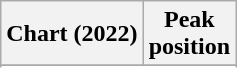<table class="wikitable sortable plainrowheaders" style="text-align:center">
<tr>
<th>Chart (2022)</th>
<th>Peak<br>position</th>
</tr>
<tr>
</tr>
<tr>
</tr>
</table>
